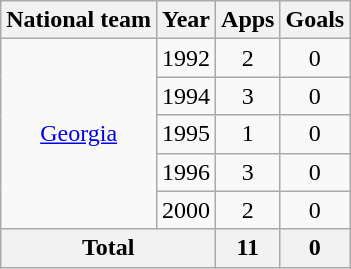<table class="wikitable" style="text-align:center">
<tr>
<th>National team</th>
<th>Year</th>
<th>Apps</th>
<th>Goals</th>
</tr>
<tr>
<td rowspan="5"><a href='#'>Georgia</a></td>
<td>1992</td>
<td>2</td>
<td>0</td>
</tr>
<tr>
<td>1994</td>
<td>3</td>
<td>0</td>
</tr>
<tr>
<td>1995</td>
<td>1</td>
<td>0</td>
</tr>
<tr>
<td>1996</td>
<td>3</td>
<td>0</td>
</tr>
<tr>
<td>2000</td>
<td>2</td>
<td>0</td>
</tr>
<tr>
<th colspan="2">Total</th>
<th>11</th>
<th>0</th>
</tr>
</table>
